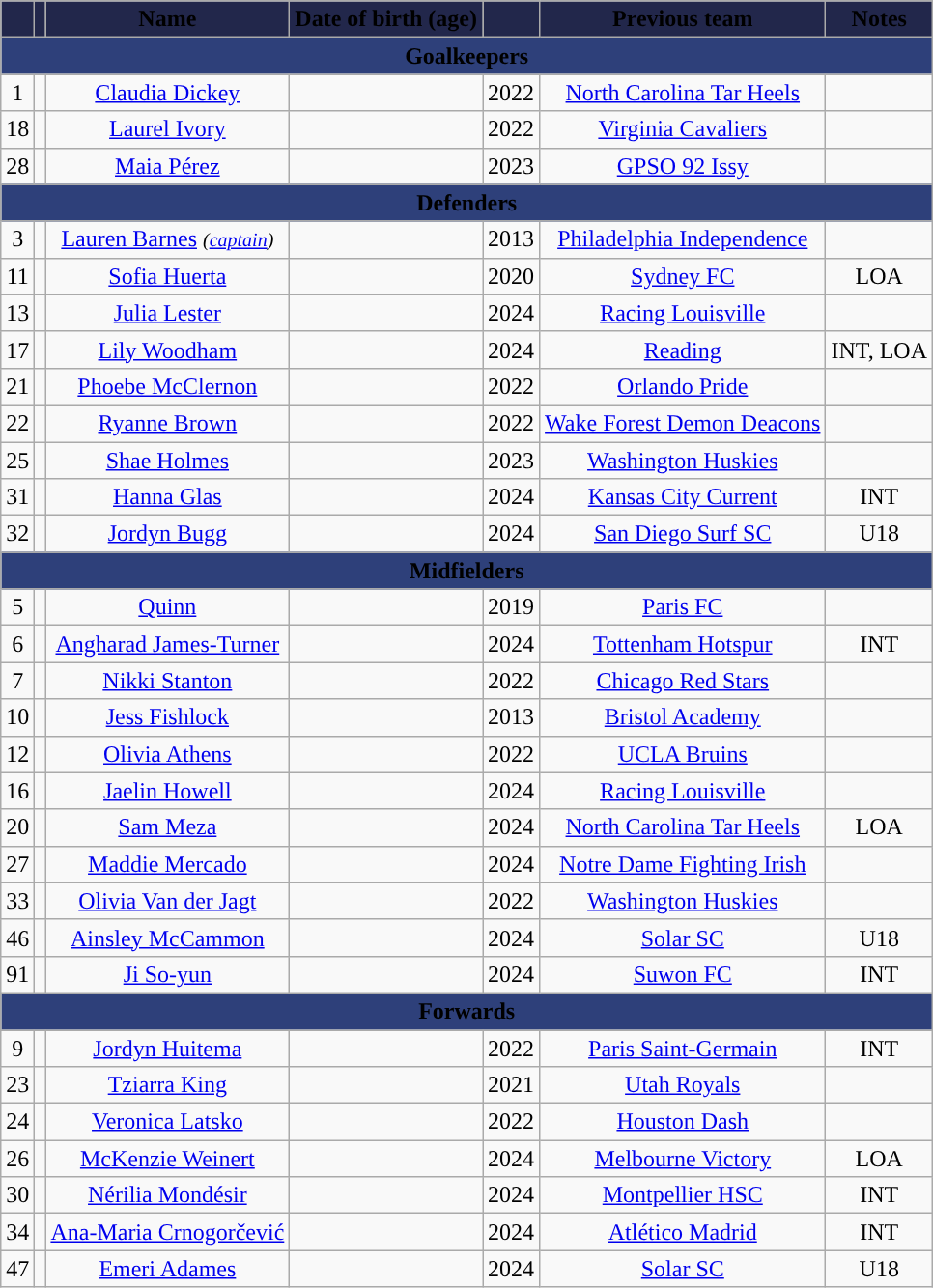<table class="wikitable" style="text-align:center;">
<tr>
<th style="background:#22274B; "></th>
<th style="background:#22274B; "></th>
<th style="background:#22274B; ">Name</th>
<th style="background:#22274B; ">Date of birth (age)</th>
<th style="background:#22274B; "></th>
<th style="background:#22274B; ">Previous team</th>
<th style="background:#22274B; ">Notes</th>
</tr>
<tr>
<th colspan="7" style="background:#2E407A; ">Goalkeepers</th>
</tr>
<tr>
<td>1</td>
<td></td>
<td><a href='#'>Claudia Dickey</a></td>
<td></td>
<td>2022</td>
<td> <a href='#'>North Carolina Tar Heels</a></td>
<td></td>
</tr>
<tr>
<td>18</td>
<td></td>
<td><a href='#'>Laurel Ivory</a></td>
<td></td>
<td>2022</td>
<td> <a href='#'>Virginia Cavaliers</a></td>
<td></td>
</tr>
<tr>
<td>28</td>
<td></td>
<td><a href='#'>Maia Pérez</a></td>
<td></td>
<td>2023</td>
<td> <a href='#'>GPSO 92 Issy</a></td>
<td></td>
</tr>
<tr>
<th colspan="7" style="background:#2E407A; ">Defenders</th>
</tr>
<tr>
<td>3</td>
<td></td>
<td><a href='#'>Lauren Barnes</a> <em><small>(<a href='#'>captain</a>)</small></em></td>
<td></td>
<td>2013</td>
<td> <a href='#'>Philadelphia Independence</a></td>
<td></td>
</tr>
<tr>
<td>11</td>
<td></td>
<td><a href='#'>Sofia Huerta</a></td>
<td></td>
<td>2020</td>
<td> <a href='#'>Sydney FC</a></td>
<td>LOA</td>
</tr>
<tr>
<td>13</td>
<td></td>
<td><a href='#'>Julia Lester</a></td>
<td></td>
<td>2024</td>
<td> <a href='#'>Racing Louisville</a></td>
<td></td>
</tr>
<tr>
<td>17</td>
<td></td>
<td><a href='#'>Lily Woodham</a></td>
<td></td>
<td>2024</td>
<td> <a href='#'>Reading</a></td>
<td>INT, LOA</td>
</tr>
<tr>
<td>21</td>
<td></td>
<td><a href='#'>Phoebe McClernon</a></td>
<td></td>
<td>2022</td>
<td> <a href='#'>Orlando Pride</a></td>
<td></td>
</tr>
<tr>
<td>22</td>
<td></td>
<td><a href='#'>Ryanne Brown</a></td>
<td></td>
<td>2022</td>
<td> <a href='#'>Wake Forest Demon Deacons</a></td>
<td></td>
</tr>
<tr>
<td>25</td>
<td></td>
<td><a href='#'>Shae Holmes</a></td>
<td></td>
<td>2023</td>
<td> <a href='#'>Washington Huskies</a></td>
<td></td>
</tr>
<tr>
<td>31</td>
<td></td>
<td><a href='#'>Hanna Glas</a></td>
<td></td>
<td>2024</td>
<td> <a href='#'>Kansas City Current</a></td>
<td>INT</td>
</tr>
<tr>
<td>32</td>
<td></td>
<td><a href='#'>Jordyn Bugg</a></td>
<td></td>
<td>2024</td>
<td> <a href='#'>San Diego Surf SC</a></td>
<td>U18</td>
</tr>
<tr>
<th colspan="7" style="background:#2E407A; ">Midfielders</th>
</tr>
<tr>
<td>5</td>
<td></td>
<td><a href='#'>Quinn</a></td>
<td></td>
<td>2019</td>
<td> <a href='#'>Paris FC</a></td>
<td></td>
</tr>
<tr>
<td>6</td>
<td></td>
<td><a href='#'>Angharad James-Turner</a></td>
<td></td>
<td>2024</td>
<td> <a href='#'>Tottenham Hotspur</a></td>
<td>INT</td>
</tr>
<tr>
<td>7</td>
<td></td>
<td><a href='#'>Nikki Stanton</a></td>
<td></td>
<td>2022</td>
<td> <a href='#'>Chicago Red Stars</a></td>
<td></td>
</tr>
<tr>
<td>10</td>
<td></td>
<td><a href='#'>Jess Fishlock</a></td>
<td></td>
<td>2013</td>
<td> <a href='#'>Bristol Academy</a></td>
<td></td>
</tr>
<tr>
<td>12</td>
<td></td>
<td><a href='#'>Olivia Athens</a></td>
<td></td>
<td>2022</td>
<td> <a href='#'>UCLA Bruins</a></td>
<td></td>
</tr>
<tr>
<td>16</td>
<td></td>
<td><a href='#'>Jaelin Howell</a></td>
<td></td>
<td>2024</td>
<td> <a href='#'>Racing Louisville</a></td>
<td></td>
</tr>
<tr>
<td>20</td>
<td></td>
<td><a href='#'>Sam Meza</a></td>
<td></td>
<td>2024</td>
<td> <a href='#'>North Carolina Tar Heels</a></td>
<td>LOA</td>
</tr>
<tr>
<td>27</td>
<td></td>
<td><a href='#'>Maddie Mercado</a></td>
<td></td>
<td>2024</td>
<td> <a href='#'>Notre Dame Fighting Irish</a></td>
<td></td>
</tr>
<tr>
<td>33</td>
<td></td>
<td><a href='#'>Olivia Van der Jagt</a></td>
<td></td>
<td>2022</td>
<td> <a href='#'>Washington Huskies</a></td>
<td></td>
</tr>
<tr>
<td>46</td>
<td></td>
<td><a href='#'>Ainsley McCammon</a></td>
<td></td>
<td>2024</td>
<td> <a href='#'>Solar SC</a></td>
<td>U18</td>
</tr>
<tr>
<td>91</td>
<td></td>
<td><a href='#'>Ji So-yun</a></td>
<td></td>
<td>2024</td>
<td> <a href='#'>Suwon FC</a></td>
<td>INT</td>
</tr>
<tr>
<th colspan="7" style="background:#2E407A; ">Forwards</th>
</tr>
<tr>
<td>9</td>
<td></td>
<td><a href='#'>Jordyn Huitema</a></td>
<td></td>
<td>2022</td>
<td> <a href='#'>Paris Saint-Germain</a></td>
<td>INT</td>
</tr>
<tr>
<td>23</td>
<td></td>
<td><a href='#'>Tziarra King</a></td>
<td></td>
<td>2021</td>
<td> <a href='#'>Utah Royals</a></td>
<td></td>
</tr>
<tr>
<td>24</td>
<td></td>
<td><a href='#'>Veronica Latsko</a></td>
<td></td>
<td>2022</td>
<td> <a href='#'>Houston Dash</a></td>
<td></td>
</tr>
<tr>
<td>26</td>
<td></td>
<td><a href='#'>McKenzie Weinert</a></td>
<td></td>
<td>2024</td>
<td> <a href='#'>Melbourne Victory</a></td>
<td>LOA</td>
</tr>
<tr>
<td>30</td>
<td></td>
<td><a href='#'>Nérilia Mondésir</a></td>
<td></td>
<td>2024</td>
<td> <a href='#'>Montpellier HSC</a></td>
<td>INT</td>
</tr>
<tr>
<td>34</td>
<td></td>
<td><a href='#'>Ana-Maria Crnogorčević</a></td>
<td></td>
<td>2024</td>
<td> <a href='#'>Atlético Madrid</a></td>
<td>INT</td>
</tr>
<tr>
<td>47</td>
<td></td>
<td><a href='#'>Emeri Adames</a></td>
<td></td>
<td>2024</td>
<td> <a href='#'>Solar SC</a></td>
<td>U18</td>
</tr>
</table>
